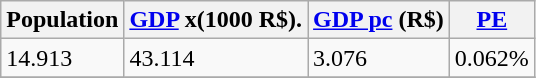<table class="wikitable" border="1">
<tr>
<th>Population </th>
<th><a href='#'>GDP</a> x(1000 R$).</th>
<th><a href='#'>GDP pc</a> (R$)</th>
<th><a href='#'>PE</a></th>
</tr>
<tr>
<td>14.913</td>
<td>43.114</td>
<td>3.076</td>
<td>0.062%</td>
</tr>
<tr>
</tr>
</table>
